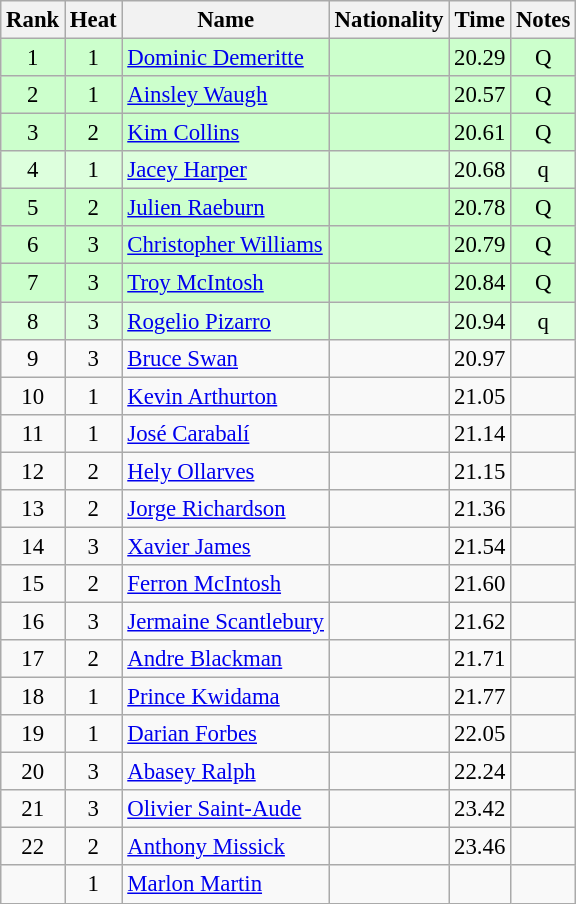<table class="wikitable sortable" style="text-align:center;font-size:95%">
<tr>
<th>Rank</th>
<th>Heat</th>
<th>Name</th>
<th>Nationality</th>
<th>Time</th>
<th>Notes</th>
</tr>
<tr bgcolor=ccffcc>
<td>1</td>
<td>1</td>
<td align=left><a href='#'>Dominic Demeritte</a></td>
<td align=left></td>
<td>20.29</td>
<td>Q</td>
</tr>
<tr bgcolor=ccffcc>
<td>2</td>
<td>1</td>
<td align=left><a href='#'>Ainsley Waugh</a></td>
<td align=left></td>
<td>20.57</td>
<td>Q</td>
</tr>
<tr bgcolor=ccffcc>
<td>3</td>
<td>2</td>
<td align=left><a href='#'>Kim Collins</a></td>
<td align=left></td>
<td>20.61</td>
<td>Q</td>
</tr>
<tr bgcolor=ddffdd>
<td>4</td>
<td>1</td>
<td align=left><a href='#'>Jacey Harper</a></td>
<td align=left></td>
<td>20.68</td>
<td>q</td>
</tr>
<tr bgcolor=ccffcc>
<td>5</td>
<td>2</td>
<td align=left><a href='#'>Julien Raeburn</a></td>
<td align=left></td>
<td>20.78</td>
<td>Q</td>
</tr>
<tr bgcolor=ccffcc>
<td>6</td>
<td>3</td>
<td align=left><a href='#'>Christopher Williams</a></td>
<td align=left></td>
<td>20.79</td>
<td>Q</td>
</tr>
<tr bgcolor=ccffcc>
<td>7</td>
<td>3</td>
<td align=left><a href='#'>Troy McIntosh</a></td>
<td align=left></td>
<td>20.84</td>
<td>Q</td>
</tr>
<tr bgcolor=ddffdd>
<td>8</td>
<td>3</td>
<td align=left><a href='#'>Rogelio Pizarro</a></td>
<td align=left></td>
<td>20.94</td>
<td>q</td>
</tr>
<tr>
<td>9</td>
<td>3</td>
<td align=left><a href='#'>Bruce Swan</a></td>
<td align=left></td>
<td>20.97</td>
<td></td>
</tr>
<tr>
<td>10</td>
<td>1</td>
<td align=left><a href='#'>Kevin Arthurton</a></td>
<td align=left></td>
<td>21.05</td>
<td></td>
</tr>
<tr>
<td>11</td>
<td>1</td>
<td align=left><a href='#'>José Carabalí</a></td>
<td align=left></td>
<td>21.14</td>
<td></td>
</tr>
<tr>
<td>12</td>
<td>2</td>
<td align=left><a href='#'>Hely Ollarves</a></td>
<td align=left></td>
<td>21.15</td>
<td></td>
</tr>
<tr>
<td>13</td>
<td>2</td>
<td align=left><a href='#'>Jorge Richardson</a></td>
<td align=left></td>
<td>21.36</td>
<td></td>
</tr>
<tr>
<td>14</td>
<td>3</td>
<td align=left><a href='#'>Xavier James</a></td>
<td align=left></td>
<td>21.54</td>
<td></td>
</tr>
<tr>
<td>15</td>
<td>2</td>
<td align=left><a href='#'>Ferron McIntosh</a></td>
<td align=left></td>
<td>21.60</td>
<td></td>
</tr>
<tr>
<td>16</td>
<td>3</td>
<td align=left><a href='#'>Jermaine Scantlebury</a></td>
<td align=left></td>
<td>21.62</td>
<td></td>
</tr>
<tr>
<td>17</td>
<td>2</td>
<td align=left><a href='#'>Andre Blackman</a></td>
<td align=left></td>
<td>21.71</td>
<td></td>
</tr>
<tr>
<td>18</td>
<td>1</td>
<td align=left><a href='#'>Prince Kwidama</a></td>
<td align=left></td>
<td>21.77</td>
<td></td>
</tr>
<tr>
<td>19</td>
<td>1</td>
<td align=left><a href='#'>Darian Forbes</a></td>
<td align=left></td>
<td>22.05</td>
<td></td>
</tr>
<tr>
<td>20</td>
<td>3</td>
<td align=left><a href='#'>Abasey Ralph</a></td>
<td align=left></td>
<td>22.24</td>
<td></td>
</tr>
<tr>
<td>21</td>
<td>3</td>
<td align=left><a href='#'>Olivier Saint-Aude</a></td>
<td align=left></td>
<td>23.42</td>
<td></td>
</tr>
<tr>
<td>22</td>
<td>2</td>
<td align=left><a href='#'>Anthony Missick</a></td>
<td align=left></td>
<td>23.46</td>
<td></td>
</tr>
<tr>
<td></td>
<td>1</td>
<td align=left><a href='#'>Marlon Martin</a></td>
<td align=left></td>
<td></td>
<td></td>
</tr>
</table>
